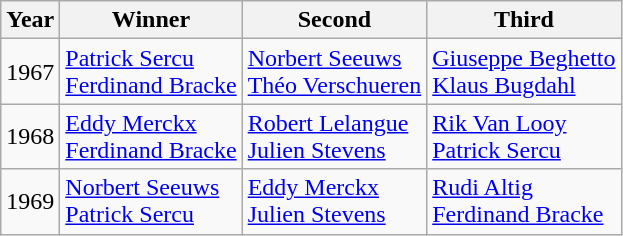<table class="wikitable">
<tr>
<th>Year</th>
<th>Winner</th>
<th>Second</th>
<th>Third</th>
</tr>
<tr>
<td>1967</td>
<td> <a href='#'>Patrick Sercu</a><br> <a href='#'>Ferdinand Bracke</a></td>
<td> <a href='#'>Norbert Seeuws</a><br> <a href='#'>Théo Verschueren</a></td>
<td> <a href='#'>Giuseppe Beghetto</a><br> <a href='#'>Klaus Bugdahl</a></td>
</tr>
<tr>
<td>1968</td>
<td> <a href='#'>Eddy Merckx</a><br> <a href='#'>Ferdinand Bracke</a></td>
<td> <a href='#'>Robert Lelangue</a><br> <a href='#'>Julien Stevens</a></td>
<td> <a href='#'>Rik Van Looy</a><br> <a href='#'>Patrick Sercu</a></td>
</tr>
<tr>
<td>1969</td>
<td> <a href='#'>Norbert Seeuws</a><br> <a href='#'>Patrick Sercu</a></td>
<td> <a href='#'>Eddy Merckx</a><br> <a href='#'>Julien Stevens</a></td>
<td> <a href='#'>Rudi Altig</a><br> <a href='#'>Ferdinand Bracke</a></td>
</tr>
</table>
